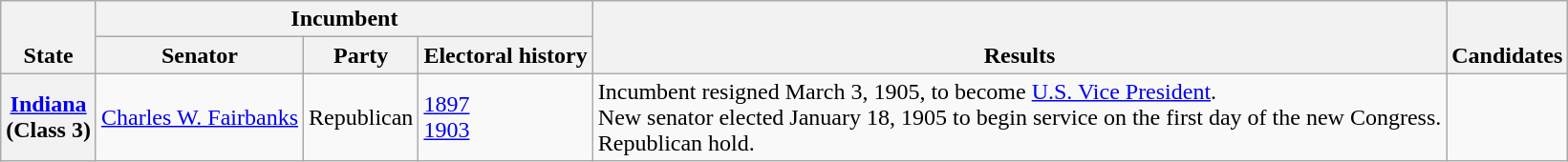<table class=wikitable>
<tr valign=bottom>
<th rowspan=2>State</th>
<th colspan=3>Incumbent</th>
<th rowspan=2>Results</th>
<th rowspan=2>Candidates</th>
</tr>
<tr valign=bottom>
<th>Senator</th>
<th>Party</th>
<th>Electoral history</th>
</tr>
<tr>
<th><a href='#'>Indiana</a><br>(Class 3)</th>
<td><a href='#'>Charles W. Fairbanks</a></td>
<td>Republican</td>
<td><a href='#'>1897</a><br><a href='#'>1903</a></td>
<td>Incumbent resigned March 3, 1905, to become <a href='#'>U.S. Vice President</a>.<br>New senator elected January 18, 1905 to begin service on the first day of the new Congress.<br>Republican hold.</td>
<td nowrap></td>
</tr>
</table>
